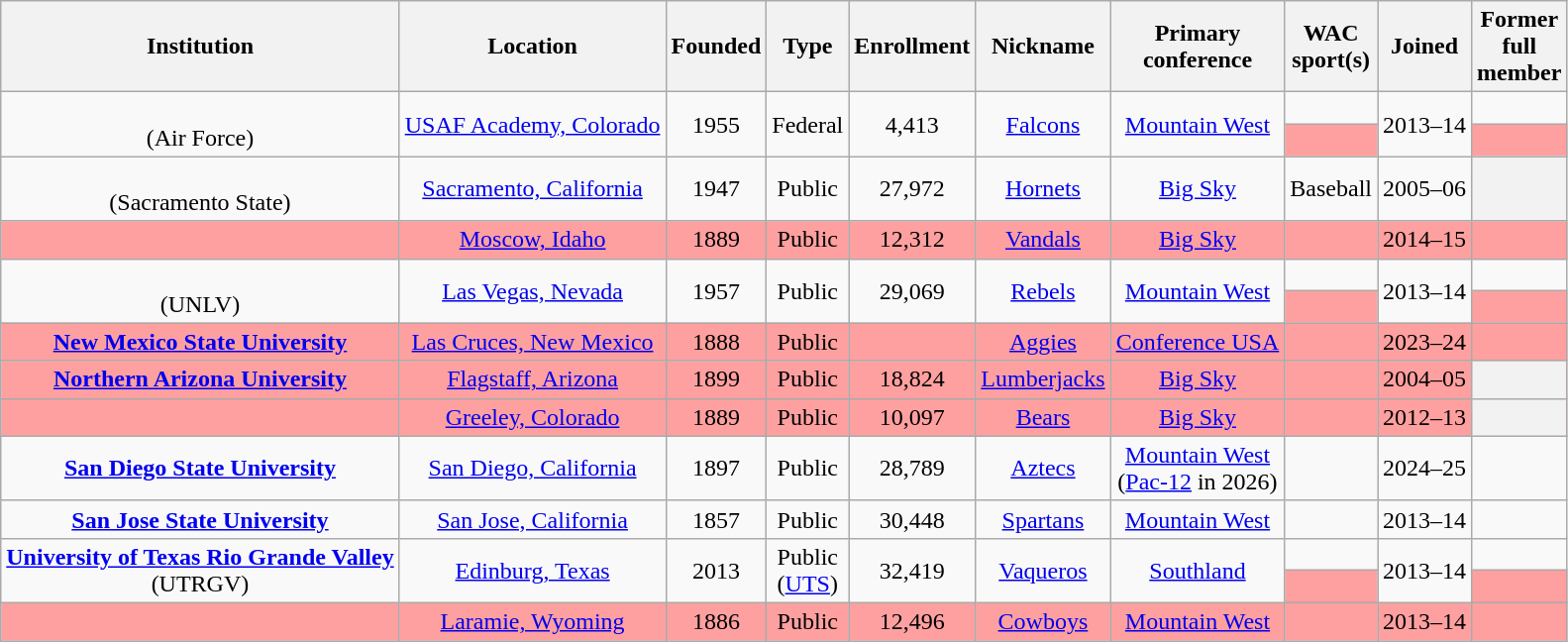<table class="wikitable sortable" style="text-align: center">
<tr>
<th>Institution</th>
<th>Location</th>
<th>Founded</th>
<th>Type</th>
<th>Enrollment</th>
<th>Nickname</th>
<th>Primary<br>conference</th>
<th>WAC<br>sport(s)</th>
<th>Joined</th>
<th>Former<br>full<br>member</th>
</tr>
<tr>
<td rowspan="2"><br>(Air Force)</td>
<td rowspan="2"><a href='#'>USAF Academy, Colorado</a></td>
<td rowspan="2">1955</td>
<td rowspan="2">Federal</td>
<td rowspan="2">4,413</td>
<td rowspan="2"><a href='#'>Falcons</a></td>
<td rowspan="2"><a href='#'>Mountain West</a></td>
<td></td>
<td rowspan="2">2013–14</td>
<td></td>
</tr>
<tr bgcolor=#ffa0a0>
<td></td>
<td></td>
</tr>
<tr>
<td><br>(Sacramento State)</td>
<td><a href='#'>Sacramento, California</a></td>
<td>1947</td>
<td>Public</td>
<td>27,972</td>
<td><a href='#'>Hornets</a></td>
<td><a href='#'>Big Sky</a></td>
<td>Baseball</td>
<td>2005–06</td>
<th></th>
</tr>
<tr bgcolor=#ffa0a0>
<td></td>
<td><a href='#'>Moscow, Idaho</a></td>
<td>1889</td>
<td>Public</td>
<td>12,312</td>
<td><a href='#'>Vandals</a></td>
<td><a href='#'>Big Sky</a></td>
<td></td>
<td>2014–15</td>
<td></td>
</tr>
<tr>
<td rowspan="2"><br>(UNLV)</td>
<td rowspan="2"><a href='#'>Las Vegas, Nevada</a></td>
<td rowspan="2">1957</td>
<td rowspan="2">Public</td>
<td rowspan="2">29,069</td>
<td rowspan="2"><a href='#'>Rebels</a></td>
<td rowspan="2"><a href='#'>Mountain West</a></td>
<td></td>
<td rowspan="2">2013–14</td>
<td></td>
</tr>
<tr bgcolor=#ffa0a0>
<td></td>
<td></td>
</tr>
<tr bgcolor=#ffa0a0>
<td><strong><a href='#'>New Mexico State University</a></strong></td>
<td><a href='#'>Las Cruces, New Mexico</a></td>
<td>1888</td>
<td>Public</td>
<td></td>
<td><a href='#'>Aggies</a></td>
<td><a href='#'>Conference USA</a></td>
<td></td>
<td>2023–24</td>
<td></td>
</tr>
<tr bgcolor=#ffa0a0>
<td><strong><a href='#'>Northern Arizona University</a></strong></td>
<td><a href='#'>Flagstaff, Arizona</a></td>
<td>1899</td>
<td>Public</td>
<td>18,824</td>
<td><a href='#'>Lumberjacks</a></td>
<td><a href='#'>Big Sky</a></td>
<td></td>
<td>2004–05</td>
<th></th>
</tr>
<tr bgcolor=#ffa0a0>
<td></td>
<td><a href='#'>Greeley, Colorado</a></td>
<td>1889</td>
<td>Public</td>
<td>10,097</td>
<td><a href='#'>Bears</a></td>
<td><a href='#'>Big Sky</a></td>
<td></td>
<td>2012–13</td>
<th></th>
</tr>
<tr>
<td><strong><a href='#'>San Diego State University</a></strong></td>
<td><a href='#'>San Diego, California</a></td>
<td>1897</td>
<td>Public</td>
<td>28,789</td>
<td><a href='#'>Aztecs</a></td>
<td><a href='#'>Mountain West</a><br>(<a href='#'>Pac-12</a> in 2026)</td>
<td></td>
<td>2024–25</td>
<td></td>
</tr>
<tr>
<td><strong><a href='#'>San Jose State University</a></strong></td>
<td><a href='#'>San Jose, California</a></td>
<td>1857</td>
<td>Public</td>
<td>30,448</td>
<td><a href='#'>Spartans</a></td>
<td><a href='#'>Mountain West</a></td>
<td></td>
<td>2013–14</td>
<td></td>
</tr>
<tr>
<td rowspan="2"><strong><a href='#'>University of Texas Rio Grande Valley</a></strong><br>(UTRGV)</td>
<td rowspan="2"><a href='#'>Edinburg, Texas</a></td>
<td rowspan="2">2013</td>
<td rowspan="2">Public<br>(<a href='#'>UTS</a>)</td>
<td rowspan="2">32,419</td>
<td rowspan="2"><a href='#'>Vaqueros</a></td>
<td rowspan="2"><a href='#'>Southland</a></td>
<td></td>
<td rowspan="2">2013–14</td>
<td></td>
</tr>
<tr bgcolor=#ffa0a0>
<td></td>
<td></td>
</tr>
<tr bgcolor=#ffa0a0>
<td></td>
<td><a href='#'>Laramie, Wyoming</a></td>
<td>1886</td>
<td>Public</td>
<td>12,496</td>
<td><a href='#'>Cowboys</a></td>
<td><a href='#'>Mountain West</a></td>
<td></td>
<td>2013–14</td>
<td></td>
</tr>
</table>
